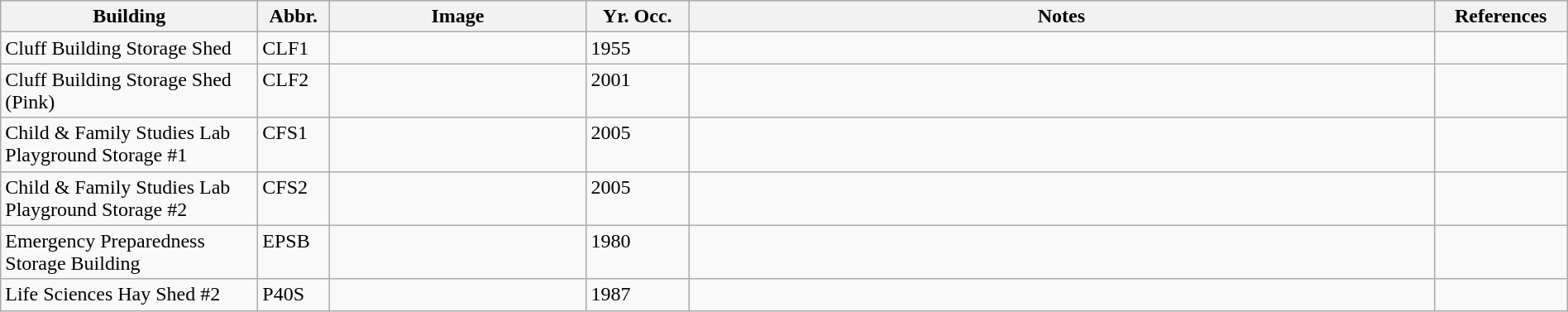<table class="wikitable sortable" style="width:100%;">
<tr>
<th style="width:200px;">Building</th>
<th width="50">Abbr.</th>
<th style="width:200px;" class="unsortable">Image</th>
<th width="75">Yr. Occ.</th>
<th class="unsortable">Notes</th>
<th style="width:100px;" class="unsortable">References</th>
</tr>
<tr valign="top">
<td>Cluff Building Storage Shed</td>
<td>CLF1</td>
<td></td>
<td>1955</td>
<td></td>
<td></td>
</tr>
<tr valign="top">
<td>Cluff Building Storage Shed (Pink)</td>
<td>CLF2</td>
<td></td>
<td>2001</td>
<td></td>
<td></td>
</tr>
<tr valign="top">
<td>Child & Family Studies Lab Playground Storage #1</td>
<td>CFS1</td>
<td></td>
<td>2005</td>
<td></td>
<td></td>
</tr>
<tr valign="top">
<td>Child & Family Studies Lab Playground Storage #2</td>
<td>CFS2</td>
<td></td>
<td>2005</td>
<td></td>
<td></td>
</tr>
<tr valign="top">
<td>Emergency Preparedness Storage Building</td>
<td>EPSB</td>
<td></td>
<td>1980</td>
<td></td>
<td></td>
</tr>
<tr valign="top">
<td>Life Sciences Hay Shed #2</td>
<td>P40S</td>
<td></td>
<td>1987</td>
<td></td>
<td></td>
</tr>
</table>
